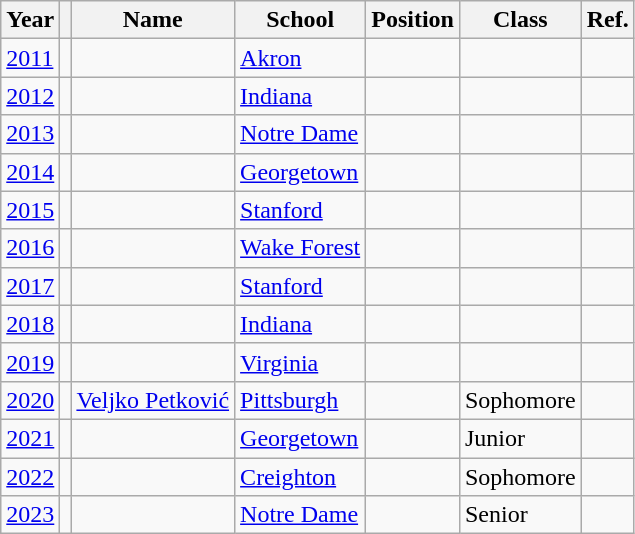<table class="wikitable plainrowheaders sortable">
<tr>
<th scope="col">Year</th>
<th scope="col"></th>
<th scope="col">Name</th>
<th scope="col">School</th>
<th scope="col">Position</th>
<th scope="col">Class</th>
<th>Ref.</th>
</tr>
<tr>
<td><a href='#'>2011</a></td>
<td></td>
<td></td>
<td><a href='#'>Akron</a></td>
<td></td>
<td></td>
<td></td>
</tr>
<tr>
<td><a href='#'>2012</a></td>
<td></td>
<td></td>
<td><a href='#'>Indiana</a></td>
<td></td>
<td></td>
<td></td>
</tr>
<tr>
<td><a href='#'>2013</a></td>
<td></td>
<td></td>
<td><a href='#'>Notre Dame</a></td>
<td></td>
<td></td>
<td></td>
</tr>
<tr>
<td><a href='#'>2014</a></td>
<td></td>
<td></td>
<td><a href='#'>Georgetown</a></td>
<td></td>
<td></td>
<td></td>
</tr>
<tr>
<td><a href='#'>2015</a></td>
<td></td>
<td></td>
<td><a href='#'>Stanford</a></td>
<td></td>
<td></td>
<td></td>
</tr>
<tr>
<td><a href='#'>2016</a></td>
<td></td>
<td></td>
<td><a href='#'>Wake Forest</a></td>
<td></td>
<td></td>
<td></td>
</tr>
<tr>
<td><a href='#'>2017</a></td>
<td></td>
<td></td>
<td><a href='#'>Stanford</a></td>
<td></td>
<td></td>
<td></td>
</tr>
<tr>
<td><a href='#'>2018</a></td>
<td></td>
<td></td>
<td><a href='#'>Indiana</a></td>
<td></td>
<td></td>
<td></td>
</tr>
<tr>
<td><a href='#'>2019</a></td>
<td></td>
<td></td>
<td><a href='#'>Virginia</a></td>
<td></td>
<td></td>
<td></td>
</tr>
<tr>
<td><a href='#'>2020</a></td>
<td></td>
<td><a href='#'>Veljko Petković</a></td>
<td><a href='#'>Pittsburgh</a></td>
<td></td>
<td>Sophomore</td>
<td></td>
</tr>
<tr>
<td><a href='#'>2021</a></td>
<td></td>
<td></td>
<td><a href='#'>Georgetown</a></td>
<td></td>
<td>Junior</td>
<td></td>
</tr>
<tr>
<td><a href='#'>2022</a></td>
<td></td>
<td></td>
<td><a href='#'>Creighton</a></td>
<td></td>
<td>Sophomore</td>
<td></td>
</tr>
<tr>
<td><a href='#'>2023</a></td>
<td></td>
<td></td>
<td><a href='#'>Notre Dame</a></td>
<td></td>
<td>Senior</td>
<td></td>
</tr>
</table>
